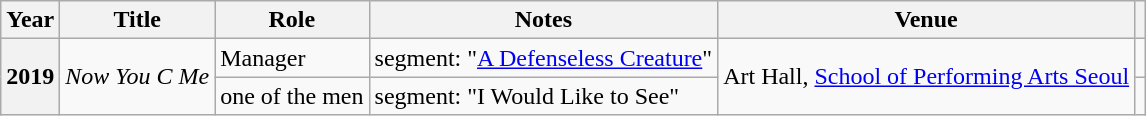<table class="wikitable plainrowheaders">
<tr>
<th scope="col">Year</th>
<th scope="col">Title</th>
<th scope="col">Role</th>
<th scope="col">Notes</th>
<th scope="col">Venue</th>
<th scope="col" class="unsortable"></th>
</tr>
<tr>
<th scope="row" rowspan="2">2019</th>
<td rowspan="2"><em>Now You C Me</em><br></td>
<td>Manager</td>
<td>segment: "<a href='#'>A Defenseless Creature</a>"<br></td>
<td rowspan="2">Art Hall, <a href='#'>School of Performing Arts Seoul</a></td>
<td style="text-align:center"></td>
</tr>
<tr>
<td>one of the men</td>
<td>segment: "I Would Like to See"<br></td>
<td style="text-align:center"></td>
</tr>
</table>
